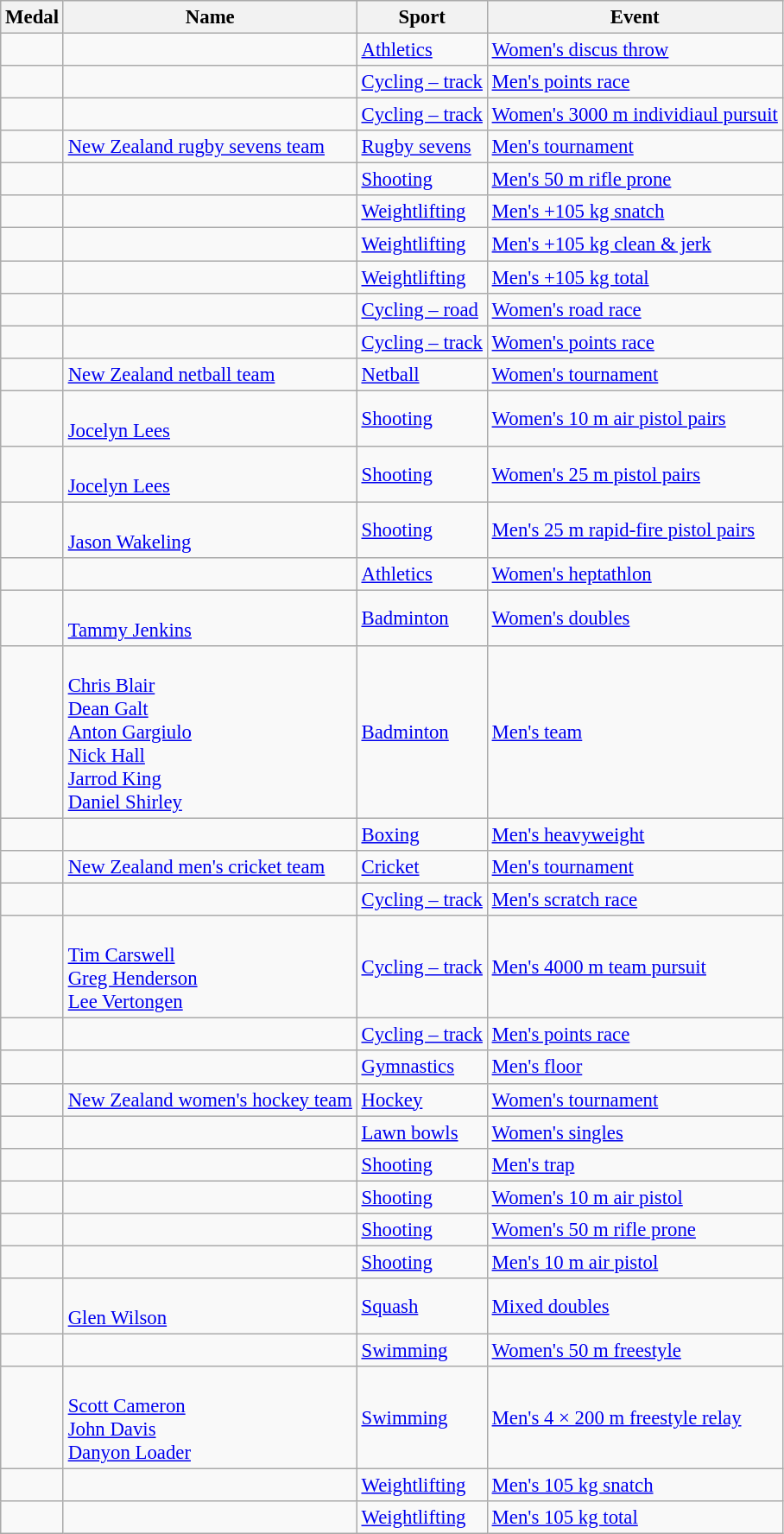<table class="wikitable sortable" style="font-size: 95%;">
<tr>
<th>Medal</th>
<th>Name</th>
<th>Sport</th>
<th>Event</th>
</tr>
<tr>
<td></td>
<td></td>
<td><a href='#'>Athletics</a></td>
<td><a href='#'>Women's discus throw</a></td>
</tr>
<tr>
<td></td>
<td></td>
<td><a href='#'>Cycling – track</a></td>
<td><a href='#'>Men's points race</a></td>
</tr>
<tr>
<td></td>
<td></td>
<td><a href='#'>Cycling – track</a></td>
<td><a href='#'>Women's 3000 m individiaul pursuit</a></td>
</tr>
<tr>
<td></td>
<td><a href='#'>New Zealand rugby sevens team</a><br></td>
<td><a href='#'>Rugby sevens</a></td>
<td><a href='#'>Men's tournament</a></td>
</tr>
<tr>
<td></td>
<td></td>
<td><a href='#'>Shooting</a></td>
<td><a href='#'>Men's 50 m rifle prone</a></td>
</tr>
<tr>
<td></td>
<td></td>
<td><a href='#'>Weightlifting</a></td>
<td><a href='#'>Men's +105 kg snatch</a></td>
</tr>
<tr>
<td></td>
<td></td>
<td><a href='#'>Weightlifting</a></td>
<td><a href='#'>Men's +105 kg clean & jerk</a></td>
</tr>
<tr>
<td></td>
<td></td>
<td><a href='#'>Weightlifting</a></td>
<td><a href='#'>Men's +105 kg total</a></td>
</tr>
<tr>
<td></td>
<td></td>
<td><a href='#'>Cycling – road</a></td>
<td><a href='#'>Women's road race</a></td>
</tr>
<tr>
<td></td>
<td></td>
<td><a href='#'>Cycling – track</a></td>
<td><a href='#'>Women's points race</a></td>
</tr>
<tr>
<td></td>
<td><a href='#'>New Zealand netball team</a><br></td>
<td><a href='#'>Netball</a></td>
<td><a href='#'>Women's tournament</a></td>
</tr>
<tr>
<td></td>
<td><br><a href='#'>Jocelyn Lees</a></td>
<td><a href='#'>Shooting</a></td>
<td><a href='#'>Women's 10 m air pistol pairs</a></td>
</tr>
<tr>
<td></td>
<td><br><a href='#'>Jocelyn Lees</a></td>
<td><a href='#'>Shooting</a></td>
<td><a href='#'>Women's 25 m pistol pairs</a></td>
</tr>
<tr>
<td></td>
<td><br><a href='#'>Jason Wakeling</a></td>
<td><a href='#'>Shooting</a></td>
<td><a href='#'>Men's 25 m rapid-fire pistol pairs</a></td>
</tr>
<tr>
<td></td>
<td></td>
<td><a href='#'>Athletics</a></td>
<td><a href='#'>Women's heptathlon</a></td>
</tr>
<tr>
<td></td>
<td><br><a href='#'>Tammy Jenkins</a></td>
<td><a href='#'>Badminton</a></td>
<td><a href='#'>Women's doubles</a></td>
</tr>
<tr>
<td></td>
<td><br><a href='#'>Chris Blair</a><br><a href='#'>Dean Galt</a><br><a href='#'>Anton Gargiulo</a><br><a href='#'>Nick Hall</a><br><a href='#'>Jarrod King</a><br><a href='#'>Daniel Shirley</a></td>
<td><a href='#'>Badminton</a></td>
<td><a href='#'>Men's team</a></td>
</tr>
<tr>
<td></td>
<td></td>
<td><a href='#'>Boxing</a></td>
<td><a href='#'>Men's heavyweight</a></td>
</tr>
<tr>
<td></td>
<td><a href='#'>New Zealand men's cricket team</a><br></td>
<td><a href='#'>Cricket</a></td>
<td><a href='#'>Men's tournament</a></td>
</tr>
<tr>
<td></td>
<td></td>
<td><a href='#'>Cycling – track</a></td>
<td><a href='#'>Men's scratch race</a></td>
</tr>
<tr>
<td></td>
<td><br><a href='#'>Tim Carswell</a><br><a href='#'>Greg Henderson</a><br><a href='#'>Lee Vertongen</a></td>
<td><a href='#'>Cycling – track</a></td>
<td><a href='#'>Men's 4000 m team pursuit</a></td>
</tr>
<tr>
<td></td>
<td></td>
<td><a href='#'>Cycling – track</a></td>
<td><a href='#'>Men's points race</a></td>
</tr>
<tr>
<td></td>
<td></td>
<td><a href='#'>Gymnastics</a></td>
<td><a href='#'>Men's floor</a></td>
</tr>
<tr>
<td></td>
<td><a href='#'>New Zealand women's hockey team</a><br></td>
<td><a href='#'>Hockey</a></td>
<td><a href='#'>Women's tournament</a></td>
</tr>
<tr>
<td></td>
<td></td>
<td><a href='#'>Lawn bowls</a></td>
<td><a href='#'>Women's singles</a></td>
</tr>
<tr>
<td></td>
<td></td>
<td><a href='#'>Shooting</a></td>
<td><a href='#'>Men's trap</a></td>
</tr>
<tr>
<td></td>
<td></td>
<td><a href='#'>Shooting</a></td>
<td><a href='#'>Women's 10 m air pistol</a></td>
</tr>
<tr>
<td></td>
<td></td>
<td><a href='#'>Shooting</a></td>
<td><a href='#'>Women's 50 m rifle prone</a></td>
</tr>
<tr>
<td></td>
<td></td>
<td><a href='#'>Shooting</a></td>
<td><a href='#'>Men's 10 m air pistol</a></td>
</tr>
<tr>
<td></td>
<td><br><a href='#'>Glen Wilson</a></td>
<td><a href='#'>Squash</a></td>
<td><a href='#'>Mixed doubles</a></td>
</tr>
<tr>
<td></td>
<td></td>
<td><a href='#'>Swimming</a></td>
<td><a href='#'>Women's 50 m freestyle</a></td>
</tr>
<tr>
<td></td>
<td><br><a href='#'>Scott Cameron</a><br><a href='#'>John Davis</a><br><a href='#'>Danyon Loader</a></td>
<td><a href='#'>Swimming</a></td>
<td><a href='#'>Men's 4 × 200 m freestyle relay</a></td>
</tr>
<tr>
<td></td>
<td></td>
<td><a href='#'>Weightlifting</a></td>
<td><a href='#'>Men's 105 kg snatch</a></td>
</tr>
<tr>
<td></td>
<td></td>
<td><a href='#'>Weightlifting</a></td>
<td><a href='#'>Men's 105 kg total</a></td>
</tr>
</table>
